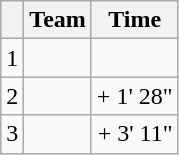<table class="wikitable">
<tr>
<th></th>
<th>Team</th>
<th>Time</th>
</tr>
<tr>
<td>1</td>
<td><strong></strong></td>
<td align="right"></td>
</tr>
<tr>
<td>2</td>
<td></td>
<td align="right">+ 1' 28"</td>
</tr>
<tr>
<td>3</td>
<td></td>
<td align="right">+ 3' 11"</td>
</tr>
</table>
